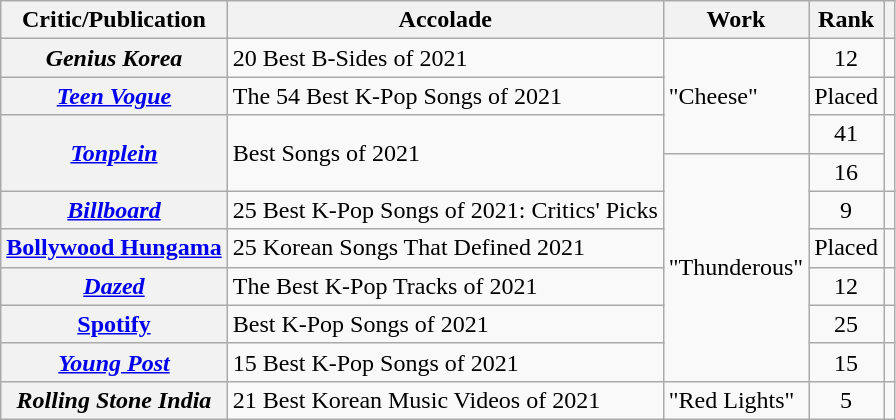<table class="wikitable plainrowheaders">
<tr>
<th scope="col">Critic/Publication</th>
<th scope="col">Accolade</th>
<th scope="col">Work</th>
<th scope="col">Rank</th>
<th scope="col" class="unsortable"></th>
</tr>
<tr>
<th scope="row"><em>Genius Korea</em></th>
<td>20 Best B-Sides of 2021</td>
<td rowspan="3">"Cheese"</td>
<td style="text-align:center;">12</td>
<td style="text-align:center;"></td>
</tr>
<tr>
<th scope="row"><em><a href='#'>Teen Vogue</a></em></th>
<td>The 54 Best K-Pop Songs of 2021</td>
<td style="text-align:center;">Placed</td>
<td style="text-align:center;"></td>
</tr>
<tr>
<th scope="row" rowspan="2"><em><a href='#'>Tonplein</a></em></th>
<td rowspan="2">Best Songs of 2021</td>
<td style="text-align:center;">41</td>
<td style="text-align:center;" rowspan="2"></td>
</tr>
<tr>
<td rowspan="6">"Thunderous"</td>
<td style="text-align:center;">16</td>
</tr>
<tr>
<th scope="row"><em><a href='#'>Billboard</a></em></th>
<td>25 Best K-Pop Songs of 2021: Critics' Picks</td>
<td style="text-align:center;">9</td>
<td style="text-align:center;"></td>
</tr>
<tr>
<th scope="row"><a href='#'>Bollywood Hungama</a></th>
<td>25 Korean Songs That Defined 2021</td>
<td style="text-align:center;">Placed</td>
<td style="text-align:center;"></td>
</tr>
<tr>
<th scope="row"><em><a href='#'>Dazed</a></em></th>
<td>The Best K-Pop Tracks of 2021</td>
<td style="text-align:center;">12</td>
<td style="text-align:center;"></td>
</tr>
<tr>
<th scope="row"><a href='#'>Spotify</a></th>
<td>Best K-Pop Songs of 2021</td>
<td style="text-align:center;">25</td>
<td style="text-align:center;"></td>
</tr>
<tr>
<th scope="row"><em><a href='#'>Young Post</a></em></th>
<td>15 Best K-Pop Songs of 2021</td>
<td style="text-align:center;">15</td>
<td style="text-align:center;"></td>
</tr>
<tr>
<th scope="row"><em>Rolling Stone India</em></th>
<td>21 Best Korean Music Videos of 2021</td>
<td>"Red Lights"</td>
<td style="text-align:center;">5</td>
<td style="text-align:center;"></td>
</tr>
</table>
